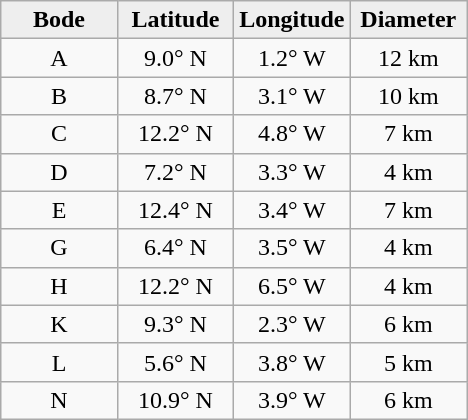<table class="wikitable">
<tr>
<th width="25%" style="background:#eeeeee;">Bode</th>
<th width="25%" style="background:#eeeeee;">Latitude</th>
<th width="25%" style="background:#eeeeee;">Longitude</th>
<th width="25%" style="background:#eeeeee;">Diameter</th>
</tr>
<tr>
<td align="center">A</td>
<td align="center">9.0° N</td>
<td align="center">1.2° W</td>
<td align="center">12 km</td>
</tr>
<tr>
<td align="center">B</td>
<td align="center">8.7° N</td>
<td align="center">3.1° W</td>
<td align="center">10 km</td>
</tr>
<tr>
<td align="center">C</td>
<td align="center">12.2° N</td>
<td align="center">4.8° W</td>
<td align="center">7 km</td>
</tr>
<tr>
<td align="center">D</td>
<td align="center">7.2° N</td>
<td align="center">3.3° W</td>
<td align="center">4 km</td>
</tr>
<tr>
<td align="center">E</td>
<td align="center">12.4° N</td>
<td align="center">3.4° W</td>
<td align="center">7 km</td>
</tr>
<tr>
<td align="center">G</td>
<td align="center">6.4° N</td>
<td align="center">3.5° W</td>
<td align="center">4 km</td>
</tr>
<tr>
<td align="center">H</td>
<td align="center">12.2° N</td>
<td align="center">6.5° W</td>
<td align="center">4 km</td>
</tr>
<tr>
<td align="center">K</td>
<td align="center">9.3° N</td>
<td align="center">2.3° W</td>
<td align="center">6 km</td>
</tr>
<tr>
<td align="center">L</td>
<td align="center">5.6° N</td>
<td align="center">3.8° W</td>
<td align="center">5 km</td>
</tr>
<tr>
<td align="center">N</td>
<td align="center">10.9° N</td>
<td align="center">3.9° W</td>
<td align="center">6 km</td>
</tr>
</table>
